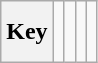<table class="wikitable" style="height:2.6em">
<tr>
<th>Key</th>
<td> </td>
<td></td>
<td></td>
<td></td>
</tr>
</table>
